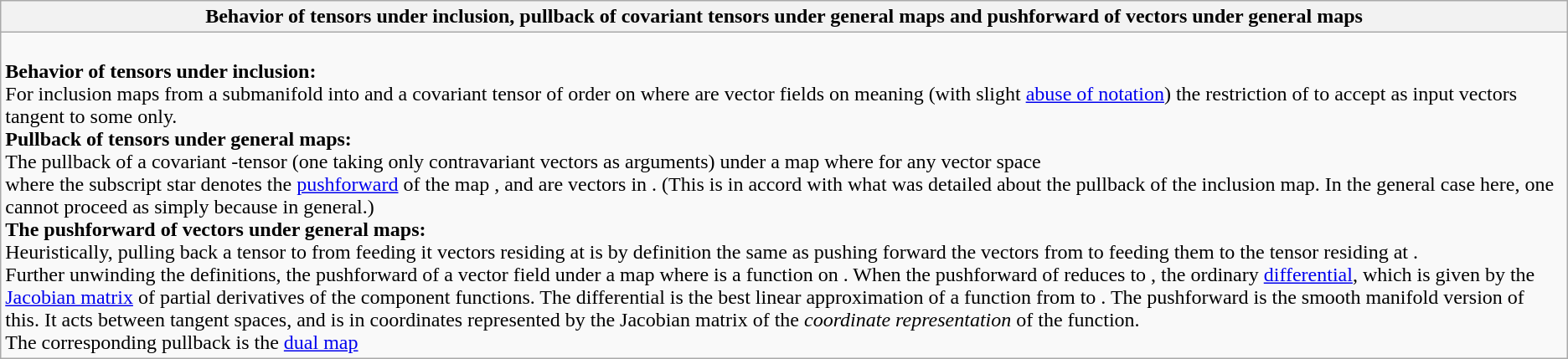<table class="wikitable collapsible collapsed">
<tr>
<th>Behavior of tensors under inclusion, pullback of covariant tensors under general maps and pushforward of vectors under general maps</th>
</tr>
<tr>
<td><br><strong>Behavior of tensors under inclusion:</strong><br>
For inclusion maps from a submanifold  into  and a covariant tensor  of order  on 
where  are vector fields on 
meaning (with slight <a href='#'>abuse of notation</a>) the restriction of  to accept as input vectors tangent to some  only.<br><strong>Pullback of tensors under general maps:</strong><br>
The pullback of a covariant -tensor  (one taking only contravariant vectors as arguments) under a map 
where for any vector space <br>
where the subscript star denotes the <a href='#'>pushforward</a> of the map , and  are vectors in . (This is in accord with what was detailed about the pullback of the inclusion map. In the general case here, one cannot proceed as simply because  in general.)<br><strong>The pushforward of vectors under general maps:</strong><br>
Heuristically, pulling back a tensor to  from  feeding it vectors residing at  is by definition the same as pushing forward the vectors from  to  feeding them to the tensor residing at .<br>Further unwinding the definitions, the pushforward  of a vector field under a map 
where  is a function on . When  the pushforward of  reduces to , the ordinary <a href='#'>differential</a>, which is given by the <a href='#'>Jacobian matrix</a> of partial derivatives of the component functions. The differential is the best linear approximation of a function  from  to . The pushforward is the smooth manifold version of this. It acts between tangent spaces, and is in coordinates represented by the Jacobian matrix of the <em>coordinate representation</em> of the function.<br>The corresponding pullback is the <a href='#'>dual map</a></td>
</tr>
</table>
